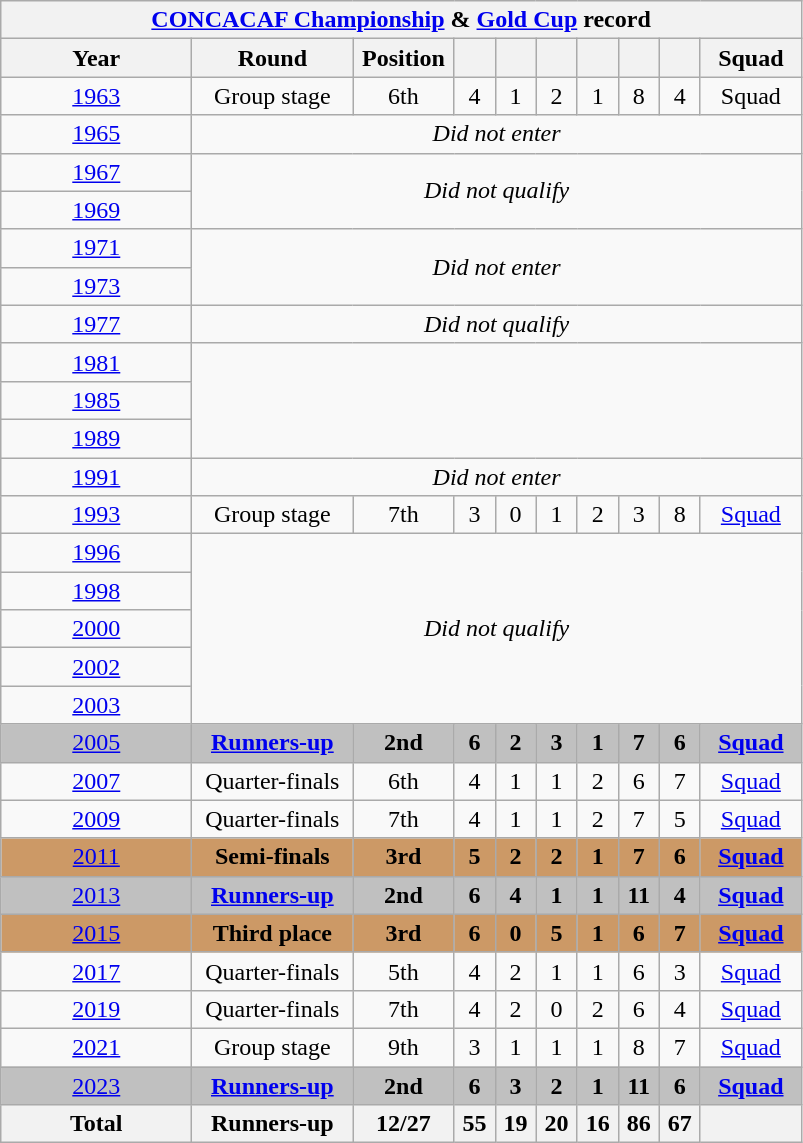<table class="wikitable" style="text-align: center;">
<tr>
<th colspan=10><a href='#'>CONCACAF Championship</a> & <a href='#'>Gold Cup</a> record</th>
</tr>
<tr>
<th width=120>Year</th>
<th width=100>Round</th>
<th width=60>Position</th>
<th width=20></th>
<th width=20></th>
<th width=20></th>
<th width=20></th>
<th width=20></th>
<th width=20></th>
<th width=60>Squad</th>
</tr>
<tr>
<td> <a href='#'>1963</a></td>
<td>Group stage</td>
<td>6th</td>
<td>4</td>
<td>1</td>
<td>2</td>
<td>1</td>
<td>8</td>
<td>4</td>
<td>Squad</td>
</tr>
<tr>
<td> <a href='#'>1965</a></td>
<td colspan=9><em>Did not enter</em></td>
</tr>
<tr>
<td> <a href='#'>1967</a></td>
<td colspan=9 rowspan=2><em>Did not qualify</em></td>
</tr>
<tr>
<td> <a href='#'>1969</a></td>
</tr>
<tr>
<td> <a href='#'>1971</a></td>
<td colspan=9 rowspan=2><em>Did not enter</em></td>
</tr>
<tr>
<td> <a href='#'>1973</a></td>
</tr>
<tr>
<td> <a href='#'>1977</a></td>
<td colspan=9 rowspan-4><em>Did not qualify</em></td>
</tr>
<tr>
<td> <a href='#'>1981</a></td>
</tr>
<tr>
<td><a href='#'>1985</a></td>
</tr>
<tr>
<td><a href='#'>1989</a></td>
</tr>
<tr>
<td> <a href='#'>1991</a></td>
<td colspan=9><em>Did not enter</em></td>
</tr>
<tr>
<td>  <a href='#'>1993</a></td>
<td>Group stage</td>
<td>7th</td>
<td>3</td>
<td>0</td>
<td>1</td>
<td>2</td>
<td>3</td>
<td>8</td>
<td><a href='#'>Squad</a></td>
</tr>
<tr>
<td> <a href='#'>1996</a></td>
<td colspan=9 rowspan=5><em>Did not qualify</em></td>
</tr>
<tr>
<td> <a href='#'>1998</a></td>
</tr>
<tr>
<td> <a href='#'>2000</a></td>
</tr>
<tr>
<td> <a href='#'>2002</a></td>
</tr>
<tr>
<td>  <a href='#'>2003</a></td>
</tr>
<tr style="background:silver;">
<td> <a href='#'>2005</a></td>
<td><strong><a href='#'>Runners-up</a></strong></td>
<td><strong>2nd</strong></td>
<td><strong>6</strong></td>
<td><strong>2</strong></td>
<td><strong>3</strong></td>
<td><strong>1</strong></td>
<td><strong>7</strong></td>
<td><strong>6</strong></td>
<td><strong><a href='#'>Squad</a></strong></td>
</tr>
<tr>
<td> <a href='#'>2007</a></td>
<td>Quarter-finals</td>
<td>6th</td>
<td>4</td>
<td>1</td>
<td>1</td>
<td>2</td>
<td>6</td>
<td>7</td>
<td><a href='#'>Squad</a></td>
</tr>
<tr>
<td> <a href='#'>2009</a></td>
<td>Quarter-finals</td>
<td>7th</td>
<td>4</td>
<td>1</td>
<td>1</td>
<td>2</td>
<td>7</td>
<td>5</td>
<td><a href='#'>Squad</a></td>
</tr>
<tr style="background:#c96;">
<td> <a href='#'>2011</a></td>
<td><strong>Semi-finals</strong></td>
<td><strong>3rd</strong></td>
<td><strong>5</strong></td>
<td><strong>2</strong></td>
<td><strong>2</strong></td>
<td><strong>1</strong></td>
<td><strong>7</strong></td>
<td><strong>6</strong></td>
<td><strong><a href='#'>Squad</a></strong></td>
</tr>
<tr style="background:silver;">
<td> <a href='#'>2013</a></td>
<td><strong><a href='#'>Runners-up</a></strong></td>
<td style="background:silver;"><strong>2nd</strong></td>
<td><strong>6</strong></td>
<td><strong>4</strong></td>
<td><strong>1</strong></td>
<td><strong>1</strong></td>
<td><strong>11</strong></td>
<td><strong>4</strong></td>
<td><strong><a href='#'>Squad</a></strong></td>
</tr>
<tr style="background:#c96;">
<td>  <a href='#'>2015</a></td>
<td><strong>Third place</strong></td>
<td><strong>3rd</strong></td>
<td><strong>6</strong></td>
<td><strong>0</strong></td>
<td><strong>5</strong></td>
<td><strong>1</strong></td>
<td><strong>6</strong></td>
<td><strong>7</strong></td>
<td><strong><a href='#'>Squad</a></strong></td>
</tr>
<tr>
<td> <a href='#'>2017</a></td>
<td>Quarter-finals</td>
<td>5th</td>
<td>4</td>
<td>2</td>
<td>1</td>
<td>1</td>
<td>6</td>
<td>3</td>
<td><a href='#'>Squad</a></td>
</tr>
<tr>
<td>   <a href='#'>2019</a></td>
<td>Quarter-finals</td>
<td>7th</td>
<td>4</td>
<td>2</td>
<td>0</td>
<td>2</td>
<td>6</td>
<td>4</td>
<td><a href='#'>Squad</a></td>
</tr>
<tr>
<td> <a href='#'>2021</a></td>
<td>Group stage</td>
<td>9th</td>
<td>3</td>
<td>1</td>
<td>1</td>
<td>1</td>
<td>8</td>
<td>7</td>
<td><a href='#'>Squad</a></td>
</tr>
<tr style="background:silver;">
<td>  <a href='#'>2023</a></td>
<td><strong><a href='#'>Runners-up</a></strong></td>
<td><strong>2nd</strong></td>
<td><strong>6</strong></td>
<td><strong>3</strong></td>
<td><strong>2</strong></td>
<td><strong>1</strong></td>
<td><strong>11</strong></td>
<td><strong>6</strong></td>
<td><strong><a href='#'>Squad</a></strong></td>
</tr>
<tr>
<th>Total</th>
<th>Runners-up</th>
<th>12/27</th>
<th>55</th>
<th>19</th>
<th>20</th>
<th>16</th>
<th>86</th>
<th>67</th>
<th></th>
</tr>
</table>
